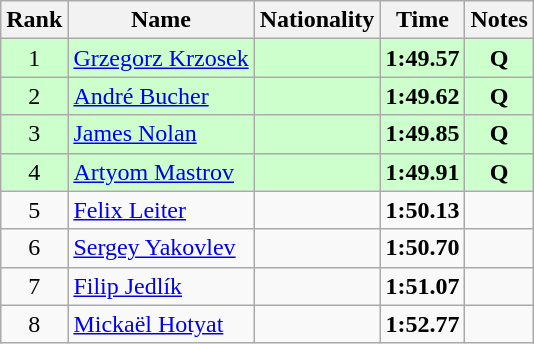<table class="wikitable sortable" style="text-align:center">
<tr>
<th>Rank</th>
<th>Name</th>
<th>Nationality</th>
<th>Time</th>
<th>Notes</th>
</tr>
<tr bgcolor=ccffcc>
<td>1</td>
<td align=left><a href='#'>Grzegorz Krzosek</a></td>
<td align=left></td>
<td><strong>1:49.57</strong></td>
<td><strong>Q</strong></td>
</tr>
<tr bgcolor=ccffcc>
<td>2</td>
<td align=left><a href='#'>André Bucher</a></td>
<td align=left></td>
<td><strong>1:49.62</strong></td>
<td><strong>Q</strong></td>
</tr>
<tr bgcolor=ccffcc>
<td>3</td>
<td align=left><a href='#'>James Nolan</a></td>
<td align=left></td>
<td><strong>1:49.85</strong></td>
<td><strong>Q</strong></td>
</tr>
<tr bgcolor=ccffcc>
<td>4</td>
<td align=left><a href='#'>Artyom Mastrov</a></td>
<td align=left></td>
<td><strong>1:49.91</strong></td>
<td><strong>Q</strong></td>
</tr>
<tr>
<td>5</td>
<td align=left><a href='#'>Felix Leiter</a></td>
<td align=left></td>
<td><strong>1:50.13</strong></td>
<td></td>
</tr>
<tr>
<td>6</td>
<td align=left><a href='#'>Sergey Yakovlev</a></td>
<td align=left></td>
<td><strong>1:50.70</strong></td>
<td></td>
</tr>
<tr>
<td>7</td>
<td align=left><a href='#'>Filip Jedlík</a></td>
<td align=left></td>
<td><strong>1:51.07</strong></td>
<td></td>
</tr>
<tr>
<td>8</td>
<td align=left><a href='#'>Mickaël Hotyat</a></td>
<td align=left></td>
<td><strong>1:52.77</strong></td>
<td></td>
</tr>
</table>
